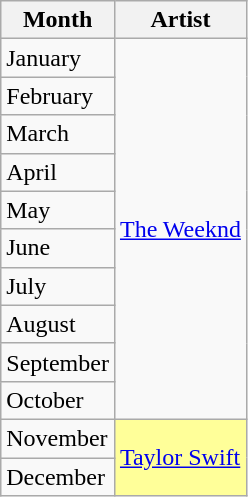<table class="wikitable sortable plainrowheaders">
<tr>
<th>Month</th>
<th>Artist</th>
</tr>
<tr>
<td>January</td>
<td rowspan="10"><a href='#'>The Weeknd</a></td>
</tr>
<tr>
<td>February</td>
</tr>
<tr>
<td>March</td>
</tr>
<tr>
<td>April</td>
</tr>
<tr>
<td>May</td>
</tr>
<tr>
<td>June</td>
</tr>
<tr>
<td>July</td>
</tr>
<tr>
<td>August</td>
</tr>
<tr>
<td>September</td>
</tr>
<tr>
<td>October</td>
</tr>
<tr>
<td>November</td>
<td rowspan="2" bgcolor="#ffff99"><a href='#'>Taylor Swift</a></td>
</tr>
<tr>
<td>December</td>
</tr>
</table>
